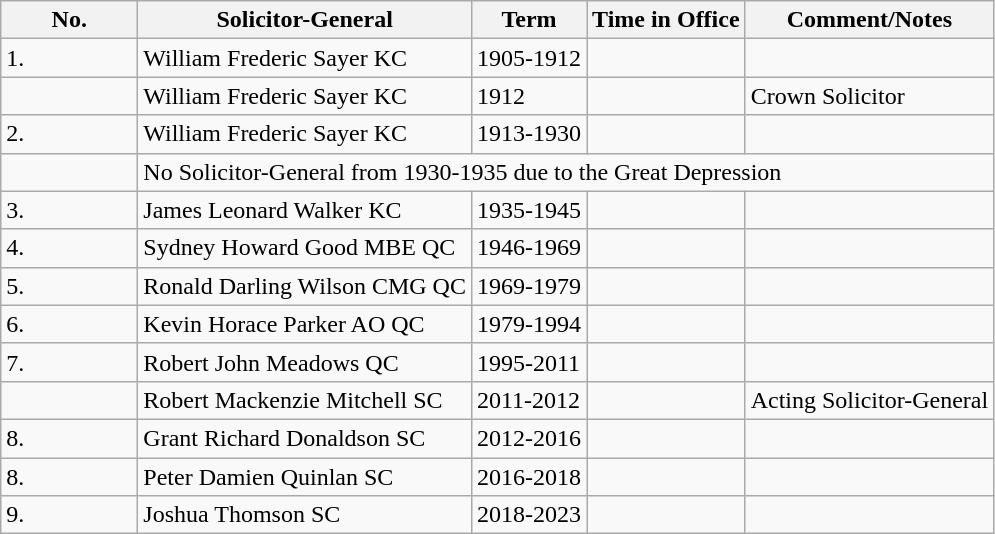<table class="wikitable">
<tr>
<th>No.</th>
<th>Solicitor-General</th>
<th>Term</th>
<th>Time  in Office</th>
<th>Comment/Notes</th>
</tr>
<tr>
<td>1.                    </td>
<td>William Frederic Sayer KC</td>
<td>1905-1912</td>
<td></td>
<td></td>
</tr>
<tr>
<td></td>
<td>William Frederic Sayer KC</td>
<td>1912</td>
<td></td>
<td>Crown Solicitor</td>
</tr>
<tr>
<td>2.                    </td>
<td>William Frederic Sayer KC</td>
<td>1913-1930</td>
<td></td>
<td></td>
</tr>
<tr>
<td></td>
<td colspan="4">No  Solicitor-General from 1930-1935 due to the Great Depression</td>
</tr>
<tr>
<td>3.                    </td>
<td>James Leonard Walker KC</td>
<td>1935-1945</td>
<td></td>
<td></td>
</tr>
<tr>
<td>4.                    </td>
<td>Sydney Howard Good MBE QC</td>
<td>1946-1969</td>
<td></td>
<td></td>
</tr>
<tr>
<td>5.                    </td>
<td>Ronald Darling Wilson CMG QC</td>
<td>1969-1979</td>
<td></td>
<td></td>
</tr>
<tr>
<td>6.                    </td>
<td>Kevin Horace Parker AO QC</td>
<td>1979-1994</td>
<td></td>
<td></td>
</tr>
<tr>
<td>7.                    </td>
<td>Robert John Meadows QC</td>
<td>1995-2011</td>
<td></td>
<td></td>
</tr>
<tr>
<td></td>
<td>Robert Mackenzie Mitchell SC</td>
<td>2011-2012</td>
<td></td>
<td>Acting Solicitor-General</td>
</tr>
<tr>
<td>8.                    </td>
<td>Grant Richard Donaldson SC</td>
<td>2012-2016</td>
<td></td>
<td></td>
</tr>
<tr>
<td>8.                    </td>
<td>Peter Damien Quinlan SC</td>
<td>2016-2018</td>
<td></td>
<td></td>
</tr>
<tr>
<td>9.                    </td>
<td>Joshua Thomson SC</td>
<td>2018-2023</td>
<td></td>
<td></td>
</tr>
</table>
